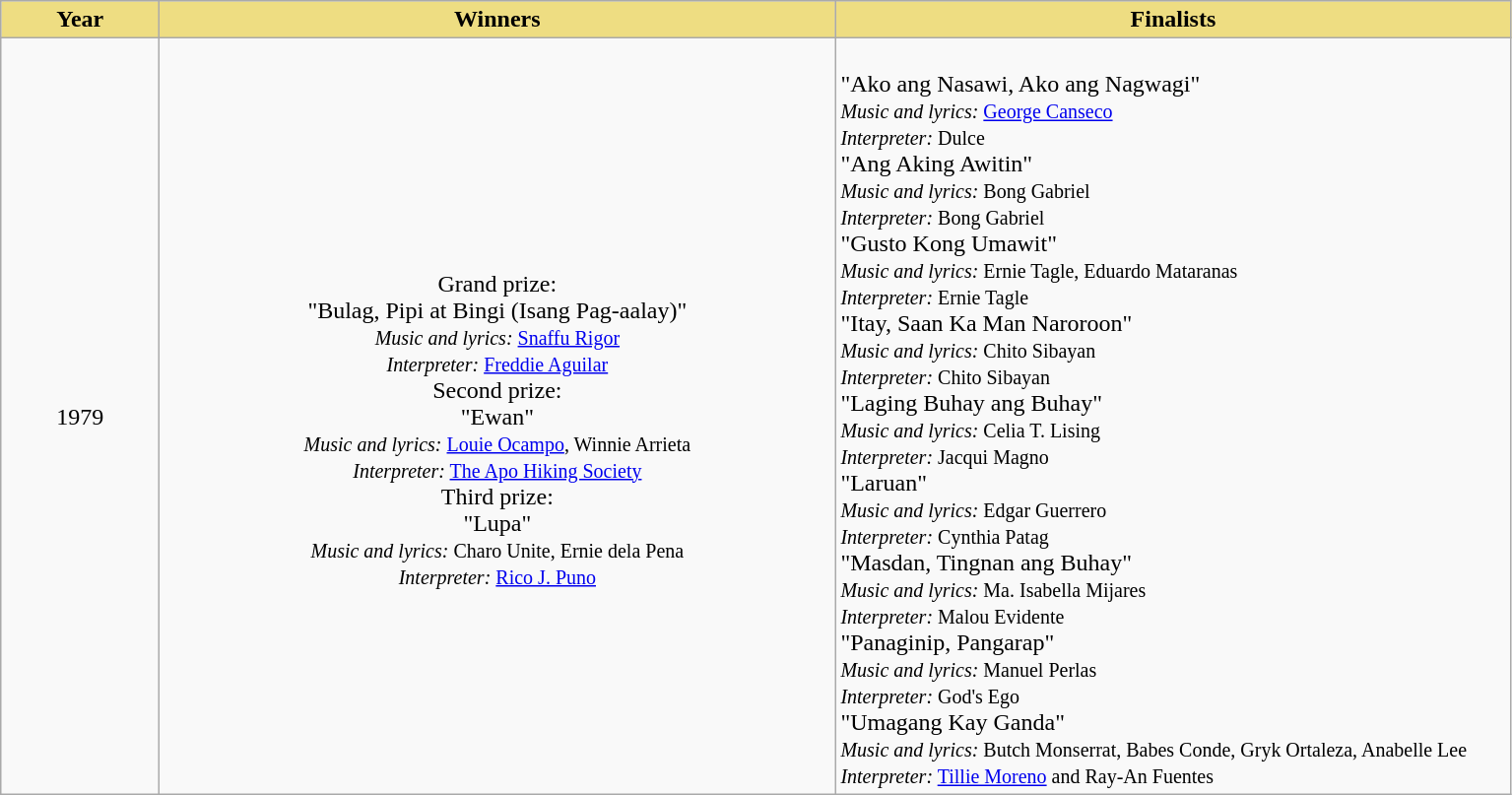<table class="wikitable" border="1">
<tr align=center bgcolor=lavender>
<th style="background:#EEDD82;" width=100>Year</th>
<th style="background:#EEDD82;" width=450>Winners</th>
<th style="background:#EEDD82;" width=450>Finalists</th>
</tr>
<tr>
<td align="center" valign="center">1979</td>
<td align="center" valign="center"><br>Grand prize:<br> 
"Bulag, Pipi at Bingi (Isang Pag-aalay)"<br>
<small><em>Music and lyrics:</em> <a href='#'>Snaffu Rigor</a><br>
<em>Interpreter:</em> <a href='#'>Freddie Aguilar</a></small><br>Second prize:<br>
"Ewan"<br>
<small><em>Music and lyrics:</em> <a href='#'>Louie Ocampo</a>, Winnie Arrieta<br>
<em>Interpreter:</em> <a href='#'>The Apo Hiking Society</a></small><br>Third prize:<br>
"Lupa"<br>
<small><em>Music and lyrics:</em> Charo Unite, Ernie dela Pena<br>
<em>Interpreter:</em> <a href='#'>Rico J. Puno</a></small></td>
<td><br>"Ako ang Nasawi, Ako ang Nagwagi"<br>
<small><em>Music and lyrics:</em> <a href='#'>George Canseco</a><br>
<em>Interpreter:</em> Dulce</small><br>"Ang Aking Awitin"<br>
<small><em>Music and lyrics:</em> Bong Gabriel<br>
<em>Interpreter:</em> Bong Gabriel</small><br>"Gusto Kong Umawit"<br>
<small><em>Music and lyrics:</em> Ernie Tagle, Eduardo Mataranas<br>
<em>Interpreter:</em> Ernie Tagle</small><br>"Itay, Saan Ka Man Naroroon"<br>
<small><em>Music and lyrics:</em> Chito Sibayan<br>
<em>Interpreter:</em> Chito Sibayan</small><br>"Laging Buhay ang Buhay"<br>
<small><em>Music and lyrics:</em> Celia T. Lising<br>
<em>Interpreter:</em> Jacqui Magno</small><br>"Laruan"<br>
<small><em>Music and lyrics:</em> Edgar Guerrero<br>
<em>Interpreter:</em> Cynthia Patag</small><br>"Masdan, Tingnan ang Buhay"<br>
<small><em>Music and lyrics:</em> Ma. Isabella Mijares<br>
<em>Interpreter:</em> Malou Evidente</small><br>"Panaginip, Pangarap"<br>
<small><em>Music and lyrics:</em> Manuel Perlas<br>
<em>Interpreter:</em> God's Ego</small><br>"Umagang Kay Ganda"<br>
<small><em>Music and lyrics:</em> Butch Monserrat, Babes Conde, Gryk Ortaleza, Anabelle Lee<br>
<em>Interpreter:</em> <a href='#'>Tillie Moreno</a> and Ray-An Fuentes</small></td>
</tr>
</table>
